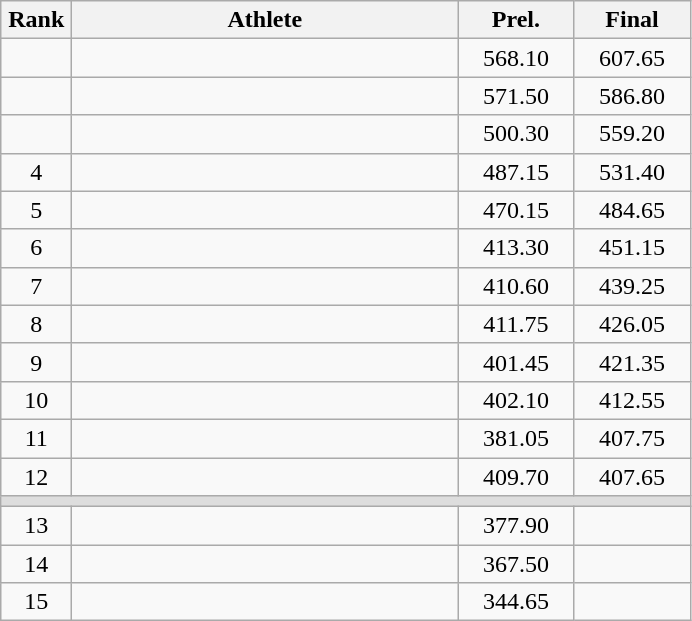<table class=wikitable style="text-align:center">
<tr>
<th width=40>Rank</th>
<th width=250>Athlete</th>
<th width=70>Prel.</th>
<th width=70>Final</th>
</tr>
<tr>
<td></td>
<td align=left></td>
<td>568.10</td>
<td>607.65</td>
</tr>
<tr>
<td></td>
<td align=left></td>
<td>571.50</td>
<td>586.80</td>
</tr>
<tr>
<td></td>
<td align=left></td>
<td>500.30</td>
<td>559.20</td>
</tr>
<tr>
<td>4</td>
<td align=left></td>
<td>487.15</td>
<td>531.40</td>
</tr>
<tr>
<td>5</td>
<td align=left></td>
<td>470.15</td>
<td>484.65</td>
</tr>
<tr>
<td>6</td>
<td align=left></td>
<td>413.30</td>
<td>451.15</td>
</tr>
<tr>
<td>7</td>
<td align=left></td>
<td>410.60</td>
<td>439.25</td>
</tr>
<tr>
<td>8</td>
<td align=left></td>
<td>411.75</td>
<td>426.05</td>
</tr>
<tr>
<td>9</td>
<td align=left></td>
<td>401.45</td>
<td>421.35</td>
</tr>
<tr>
<td>10</td>
<td align=left></td>
<td>402.10</td>
<td>412.55</td>
</tr>
<tr>
<td>11</td>
<td align=left></td>
<td>381.05</td>
<td>407.75</td>
</tr>
<tr>
<td>12</td>
<td align=left></td>
<td>409.70</td>
<td>407.65</td>
</tr>
<tr bgcolor=#DDDDDD>
<td colspan=4></td>
</tr>
<tr>
<td>13</td>
<td align=left></td>
<td>377.90</td>
<td></td>
</tr>
<tr>
<td>14</td>
<td align=left></td>
<td>367.50</td>
<td></td>
</tr>
<tr>
<td>15</td>
<td align=left></td>
<td>344.65</td>
<td></td>
</tr>
</table>
